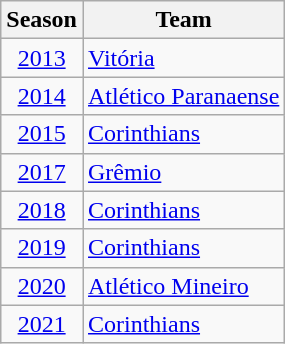<table class="wikitable">
<tr>
<th>Season</th>
<th>Team</th>
</tr>
<tr>
<td align="center"><a href='#'>2013</a></td>
<td><a href='#'>Vitória</a></td>
</tr>
<tr>
<td align="center"><a href='#'>2014</a></td>
<td><a href='#'>Atlético Paranaense</a></td>
</tr>
<tr>
<td align="center"><a href='#'>2015</a></td>
<td><a href='#'>Corinthians</a></td>
</tr>
<tr>
<td align="center"><a href='#'>2017</a></td>
<td><a href='#'>Grêmio</a></td>
</tr>
<tr>
<td align="center"><a href='#'>2018</a></td>
<td><a href='#'>Corinthians</a></td>
</tr>
<tr>
<td align="center"><a href='#'>2019</a></td>
<td><a href='#'>Corinthians</a></td>
</tr>
<tr>
<td align="center"><a href='#'>2020</a></td>
<td><a href='#'>Atlético Mineiro</a></td>
</tr>
<tr>
<td align="center"><a href='#'>2021</a></td>
<td><a href='#'>Corinthians</a></td>
</tr>
</table>
